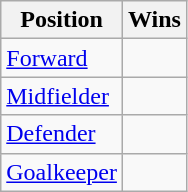<table class="wikitable sortable">
<tr>
<th>Position</th>
<th>Wins</th>
</tr>
<tr>
<td><a href='#'>Forward</a></td>
<td style="text-align:center;"></td>
</tr>
<tr>
<td><a href='#'>Midfielder</a></td>
<td style="text-align:center;"></td>
</tr>
<tr>
<td><a href='#'>Defender</a></td>
<td style="text-align:center;"></td>
</tr>
<tr>
<td><a href='#'>Goalkeeper</a></td>
<td style="text-align:center;"></td>
</tr>
</table>
